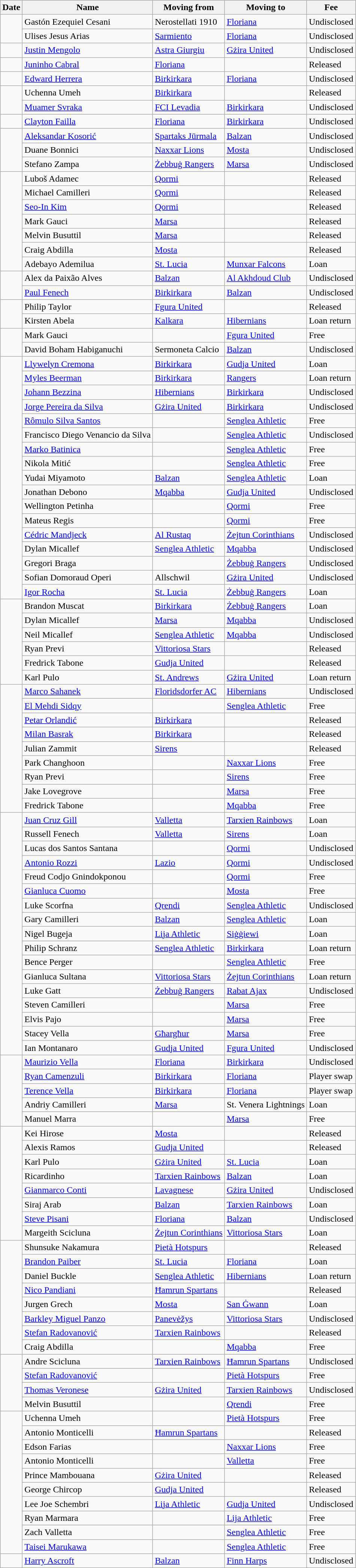<table class="wikitable sortable">
<tr>
<th>Date</th>
<th>Name</th>
<th>Moving from</th>
<th>Moving to</th>
<th>Fee</th>
</tr>
<tr>
<td rowspan="2"><strong></strong></td>
<td> Gastón Ezequiel Cesani</td>
<td> Nerostellati 1910</td>
<td><a href='#'>Floriana</a></td>
<td>Undisclosed</td>
</tr>
<tr>
<td> Ulises Jesus Arias</td>
<td> <a href='#'>Sarmiento</a></td>
<td><a href='#'>Floriana</a></td>
<td>Undisclosed</td>
</tr>
<tr>
<td><strong></strong></td>
<td> <a href='#'>Justin Mengolo</a></td>
<td> <a href='#'>Astra Giurgiu</a></td>
<td><a href='#'>Gżira United</a></td>
<td>Undisclosed</td>
</tr>
<tr>
<td><strong></strong></td>
<td> <a href='#'>Juninho Cabral</a></td>
<td><a href='#'>Floriana</a></td>
<td></td>
<td>Released</td>
</tr>
<tr>
<td><strong></strong></td>
<td><a href='#'>Edward Herrera</a></td>
<td><a href='#'>Birkirkara</a></td>
<td><a href='#'>Floriana</a></td>
<td>Undisclosed</td>
</tr>
<tr>
<td rowspan="2"><strong></strong></td>
<td> Uchenna Umeh</td>
<td><a href='#'>Birkirkara</a></td>
<td></td>
<td>Released</td>
</tr>
<tr>
<td> <a href='#'>Muamer Svraka</a></td>
<td> <a href='#'>FCI Levadia</a></td>
<td><a href='#'>Birkirkara</a></td>
<td>Undisclosed</td>
</tr>
<tr>
<td><strong></strong></td>
<td><a href='#'>Clayton Failla</a></td>
<td><a href='#'>Floriana</a></td>
<td><a href='#'>Birkirkara</a></td>
<td>Undisclosed</td>
</tr>
<tr>
<td rowspan="3"><strong></strong></td>
<td> <a href='#'>Aleksandar Kosorić</a></td>
<td> <a href='#'>Spartaks Jūrmala</a></td>
<td><a href='#'>Balzan</a></td>
<td>Undisclosed</td>
</tr>
<tr>
<td>Duane Bonnici</td>
<td><a href='#'>Naxxar Lions</a></td>
<td><a href='#'>Mosta</a></td>
<td>Undisclosed</td>
</tr>
<tr>
<td>Stefano Zampa</td>
<td><a href='#'>Żebbuġ Rangers</a></td>
<td><a href='#'>Marsa</a></td>
<td>Undisclosed</td>
</tr>
<tr>
<td rowspan="7"><strong></strong></td>
<td> Luboš Adamec</td>
<td><a href='#'>Qormi</a></td>
<td></td>
<td>Released</td>
</tr>
<tr>
<td>Michael Camilleri</td>
<td><a href='#'>Qormi</a></td>
<td></td>
<td>Released</td>
</tr>
<tr>
<td> <a href='#'>Seo-In Kim</a></td>
<td><a href='#'>Qormi</a></td>
<td></td>
<td>Released</td>
</tr>
<tr>
<td>Mark Gauci</td>
<td><a href='#'>Marsa</a></td>
<td></td>
<td>Released</td>
</tr>
<tr>
<td>Melvin Busuttil</td>
<td><a href='#'>Marsa</a></td>
<td></td>
<td>Released</td>
</tr>
<tr>
<td>Craig Abdilla</td>
<td><a href='#'>Mosta</a></td>
<td></td>
<td>Released</td>
</tr>
<tr>
<td> Adebayo Ademilua</td>
<td><a href='#'>St. Lucia</a></td>
<td><a href='#'>Munxar Falcons</a></td>
<td>Loan</td>
</tr>
<tr>
<td rowspan="2"><strong></strong></td>
<td> Alex da Paixão Alves</td>
<td><a href='#'>Balzan</a></td>
<td> <a href='#'>Al Akhdoud Club</a></td>
<td>Undisclosed</td>
</tr>
<tr>
<td><a href='#'>Paul Fenech</a></td>
<td><a href='#'>Birkirkara</a></td>
<td><a href='#'>Balzan</a></td>
<td>Undisclosed</td>
</tr>
<tr>
<td rowspan="2"><strong></strong></td>
<td> Philip Taylor</td>
<td><a href='#'>Fgura United</a></td>
<td></td>
<td>Released</td>
</tr>
<tr>
<td>Kirsten Abela</td>
<td><a href='#'>Kalkara</a></td>
<td><a href='#'>Hibernians</a></td>
<td>Loan return</td>
</tr>
<tr>
<td rowspan="2"><strong></strong></td>
<td>Mark Gauci</td>
<td></td>
<td><a href='#'>Fgura United</a></td>
<td>Free</td>
</tr>
<tr>
<td> David Boham Habiganuchi</td>
<td> Sermoneta Calcio</td>
<td><a href='#'>Balzan</a></td>
<td>Undisclosed</td>
</tr>
<tr>
<td rowspan="17"><strong></strong></td>
<td><a href='#'>Llywelyn Cremona</a></td>
<td><a href='#'>Birkirkara</a></td>
<td><a href='#'>Gudja United</a></td>
<td>Loan</td>
</tr>
<tr>
<td><a href='#'>Myles Beerman</a></td>
<td><a href='#'>Birkirkara</a></td>
<td> <a href='#'>Rangers</a></td>
<td>Loan return</td>
</tr>
<tr>
<td><a href='#'>Johann Bezzina</a></td>
<td><a href='#'>Hibernians</a></td>
<td><a href='#'>Birkirkara</a></td>
<td>Undisclosed</td>
</tr>
<tr>
<td> <a href='#'>Jorge Pereira da Silva</a></td>
<td><a href='#'>Gżira United</a></td>
<td><a href='#'>Birkirkara</a></td>
<td>Undisclosed</td>
</tr>
<tr>
<td> <a href='#'>Rômulo Silva Santos</a></td>
<td></td>
<td><a href='#'>Senglea Athletic</a></td>
<td>Free</td>
</tr>
<tr>
<td> Francisco Diego Venancio da Silva</td>
<td></td>
<td><a href='#'>Senglea Athletic</a></td>
<td>Undisclosed</td>
</tr>
<tr>
<td> <a href='#'>Marko Batinica</a></td>
<td></td>
<td><a href='#'>Senglea Athletic</a></td>
<td>Free</td>
</tr>
<tr>
<td> Nikola Mitić</td>
<td></td>
<td><a href='#'>Senglea Athletic</a></td>
<td>Free</td>
</tr>
<tr>
<td> Yudai Miyamoto</td>
<td><a href='#'>Balzan</a></td>
<td><a href='#'>Senglea Athletic</a></td>
<td>Loan</td>
</tr>
<tr>
<td>Jonathan Debono</td>
<td><a href='#'>Mqabba</a></td>
<td><a href='#'>Gudja United</a></td>
<td>Undisclosed</td>
</tr>
<tr>
<td> Wellington Petinha</td>
<td></td>
<td><a href='#'>Qormi</a></td>
<td>Free</td>
</tr>
<tr>
<td> Mateus Regis</td>
<td></td>
<td><a href='#'>Qormi</a></td>
<td>Free</td>
</tr>
<tr>
<td> <a href='#'>Cédric Mandjeck</a></td>
<td> <a href='#'>Al Rustaq</a></td>
<td><a href='#'>Żejtun Corinthians</a></td>
<td>Undisclosed</td>
</tr>
<tr>
<td>Dylan Micallef</td>
<td><a href='#'>Senglea Athletic</a></td>
<td><a href='#'>Mqabba</a></td>
<td>Undisclosed</td>
</tr>
<tr>
<td> Gregori Braga</td>
<td></td>
<td><a href='#'>Żebbuġ Rangers</a></td>
<td>Undisclosed</td>
</tr>
<tr>
<td> Sofian Domoraud Operi</td>
<td> Allschwil</td>
<td><a href='#'>Gżira United</a></td>
<td>Undisclosed</td>
</tr>
<tr>
<td> <a href='#'>Igor Rocha</a></td>
<td><a href='#'>St. Lucia</a></td>
<td><a href='#'>Żebbuġ Rangers</a></td>
<td>Loan</td>
</tr>
<tr>
<td rowspan="6"><strong></strong></td>
<td>Brandon Muscat</td>
<td><a href='#'>Birkirkara</a></td>
<td><a href='#'>Żebbuġ Rangers</a></td>
<td>Loan</td>
</tr>
<tr>
<td>Dylan Micallef</td>
<td><a href='#'>Marsa</a></td>
<td><a href='#'>Mqabba</a></td>
<td>Undisclosed</td>
</tr>
<tr>
<td>Neil Micallef</td>
<td><a href='#'>Senglea Athletic</a></td>
<td><a href='#'>Mqabba</a></td>
<td>Undisclosed</td>
</tr>
<tr>
<td>Ryan Previ</td>
<td><a href='#'>Vittoriosa Stars</a></td>
<td></td>
<td>Released</td>
</tr>
<tr>
<td>Fredrick Tabone</td>
<td><a href='#'>Gudja United</a></td>
<td></td>
<td>Released</td>
</tr>
<tr>
<td>Karl Pulo</td>
<td><a href='#'>St. Andrews</a></td>
<td><a href='#'>Gżira United</a></td>
<td>Loan return</td>
</tr>
<tr>
<td rowspan="9"><strong></strong></td>
<td> <a href='#'>Marco Sahanek</a></td>
<td> <a href='#'>Floridsdorfer AC</a></td>
<td><a href='#'>Hibernians</a></td>
<td>Undisclosed</td>
</tr>
<tr>
<td> <a href='#'>El Mehdi Sidqy</a></td>
<td></td>
<td><a href='#'>Senglea Athletic</a></td>
<td>Free</td>
</tr>
<tr>
<td> <a href='#'>Petar Orlandić</a></td>
<td><a href='#'>Birkirkara</a></td>
<td></td>
<td>Released</td>
</tr>
<tr>
<td> <a href='#'>Milan Basrak</a></td>
<td><a href='#'>Birkirkara</a></td>
<td></td>
<td>Released</td>
</tr>
<tr>
<td>Julian Zammit</td>
<td><a href='#'>Sirens</a></td>
<td></td>
<td>Released</td>
</tr>
<tr>
<td> Park Changhoon</td>
<td></td>
<td><a href='#'>Naxxar Lions</a></td>
<td>Free</td>
</tr>
<tr>
<td>Ryan Previ</td>
<td></td>
<td><a href='#'>Sirens</a></td>
<td>Free</td>
</tr>
<tr>
<td>Jake Lovegrove</td>
<td></td>
<td><a href='#'>Marsa</a></td>
<td>Free</td>
</tr>
<tr>
<td>Fredrick Tabone</td>
<td></td>
<td><a href='#'>Mqabba</a></td>
<td>Free</td>
</tr>
<tr>
<td rowspan="17"><strong></strong></td>
<td> <a href='#'>Juan Cruz Gill</a></td>
<td><a href='#'>Valletta</a></td>
<td><a href='#'>Tarxien Rainbows</a></td>
<td>Loan</td>
</tr>
<tr>
<td>Russell Fenech</td>
<td><a href='#'>Valletta</a></td>
<td><a href='#'>Sirens</a></td>
<td>Loan</td>
</tr>
<tr>
<td> Lucas dos Santos Santana</td>
<td></td>
<td><a href='#'>Qormi</a></td>
<td>Undisclosed</td>
</tr>
<tr>
<td> <a href='#'>Antonio Rozzi</a></td>
<td> <a href='#'>Lazio</a></td>
<td><a href='#'>Qormi</a></td>
<td>Undisclosed</td>
</tr>
<tr>
<td> Freud Codjo Gnindokponou</td>
<td></td>
<td><a href='#'>Qormi</a></td>
<td>Free</td>
</tr>
<tr>
<td> <a href='#'>Gianluca Cuomo</a></td>
<td></td>
<td><a href='#'>Mosta</a></td>
<td>Free</td>
</tr>
<tr>
<td>Luke Scorfna</td>
<td><a href='#'>Qrendi</a></td>
<td><a href='#'>Senglea Athletic</a></td>
<td>Undisclosed</td>
</tr>
<tr>
<td>Gary Camilleri</td>
<td><a href='#'>Balzan</a></td>
<td><a href='#'>Senglea Athletic</a></td>
<td>Loan</td>
</tr>
<tr>
<td>Nigel Bugeja</td>
<td><a href='#'>Lija Athletic</a></td>
<td><a href='#'>Siġġiewi</a></td>
<td>Loan</td>
</tr>
<tr>
<td>Philip Schranz</td>
<td><a href='#'>Senglea Athletic</a></td>
<td><a href='#'>Birkirkara</a></td>
<td>Loan return</td>
</tr>
<tr>
<td> Bence Perger</td>
<td></td>
<td><a href='#'>Senglea Athletic</a></td>
<td>Free</td>
</tr>
<tr>
<td>Gianluca Sultana</td>
<td><a href='#'>Vittoriosa Stars</a></td>
<td><a href='#'>Żejtun Corinthians</a></td>
<td>Loan return</td>
</tr>
<tr>
<td>Luke Gatt</td>
<td><a href='#'>Żebbuġ Rangers</a></td>
<td><a href='#'>Rabat Ajax</a></td>
<td>Undisclosed</td>
</tr>
<tr>
<td>Steven Camilleri</td>
<td></td>
<td><a href='#'>Marsa</a></td>
<td>Free</td>
</tr>
<tr>
<td> Elvis Pajo</td>
<td></td>
<td><a href='#'>Marsa</a></td>
<td>Free</td>
</tr>
<tr>
<td>Stacey Vella</td>
<td><a href='#'>Għargħur</a></td>
<td><a href='#'>Marsa</a></td>
<td>Free</td>
</tr>
<tr>
<td>Ian Montanaro</td>
<td><a href='#'>Gudja United</a></td>
<td><a href='#'>Fgura United</a></td>
<td>Undisclosed</td>
</tr>
<tr>
<td rowspan="5"><strong></strong></td>
<td> <a href='#'>Maurizio Vella</a></td>
<td><a href='#'>Floriana</a></td>
<td><a href='#'>Birkirkara</a></td>
<td>Undisclosed</td>
</tr>
<tr>
<td><a href='#'>Ryan Camenzuli</a></td>
<td><a href='#'>Birkirkara</a></td>
<td><a href='#'>Floriana</a></td>
<td>Player swap</td>
</tr>
<tr>
<td><a href='#'>Terence Vella</a></td>
<td><a href='#'>Birkirkara</a></td>
<td><a href='#'>Floriana</a></td>
<td>Player swap</td>
</tr>
<tr>
<td>Andriy Camilleri</td>
<td><a href='#'>Marsa</a></td>
<td>St. Venera Lightnings</td>
<td>Loan</td>
</tr>
<tr>
<td> Manuel Marra</td>
<td></td>
<td><a href='#'>Marsa</a></td>
<td>Free</td>
</tr>
<tr>
<td rowspan="8"><strong></strong></td>
<td> Kei Hirose</td>
<td><a href='#'>Mosta</a></td>
<td></td>
<td>Released</td>
</tr>
<tr>
<td> Alexis Ramos</td>
<td><a href='#'>Gudja United</a></td>
<td></td>
<td>Released</td>
</tr>
<tr>
<td>Karl Pulo</td>
<td><a href='#'>Gżira United</a></td>
<td><a href='#'>St. Lucia</a></td>
<td>Loan</td>
</tr>
<tr>
<td> Ricardinho</td>
<td><a href='#'>Tarxien Rainbows</a></td>
<td><a href='#'>Balzan</a></td>
<td>Loan</td>
</tr>
<tr>
<td> <a href='#'>Gianmarco Conti</a></td>
<td> <a href='#'>Lavagnese</a></td>
<td><a href='#'>Gżira United</a></td>
<td>Undisclosed</td>
</tr>
<tr>
<td>Siraj Arab</td>
<td><a href='#'>Balzan</a></td>
<td><a href='#'>Tarxien Rainbows</a></td>
<td>Loan</td>
</tr>
<tr>
<td><a href='#'>Steve Pisani</a></td>
<td><a href='#'>Floriana</a></td>
<td><a href='#'>Balzan</a></td>
<td>Undisclosed</td>
</tr>
<tr>
<td>Margeith Scicluna</td>
<td><a href='#'>Żejtun Corinthians</a></td>
<td><a href='#'>Vittoriosa Stars</a></td>
<td>Loan</td>
</tr>
<tr>
<td rowspan="8"><strong></strong></td>
<td> Shunsuke Nakamura</td>
<td><a href='#'>Pietà Hotspurs</a></td>
<td></td>
<td>Released</td>
</tr>
<tr>
<td> <a href='#'>Brandon Paiber</a></td>
<td><a href='#'>St. Lucia</a></td>
<td><a href='#'>Floriana</a></td>
<td>Loan</td>
</tr>
<tr>
<td>Daniel Buckle</td>
<td><a href='#'>Senglea Athletic</a></td>
<td><a href='#'>Hibernians</a></td>
<td>Loan return</td>
</tr>
<tr>
<td> <a href='#'>Nico Pandiani</a></td>
<td><a href='#'>Ħamrun Spartans</a></td>
<td></td>
<td>Released</td>
</tr>
<tr>
<td>Jurgen Grech</td>
<td><a href='#'>Mosta</a></td>
<td><a href='#'>San Ġwann</a></td>
<td>Loan</td>
</tr>
<tr>
<td> <a href='#'>Barkley Miguel Panzo</a></td>
<td> <a href='#'>Panevėžys</a></td>
<td><a href='#'>Vittoriosa Stars</a></td>
<td>Undisclosed</td>
</tr>
<tr>
<td> <a href='#'>Stefan Radovanović</a></td>
<td><a href='#'>Tarxien Rainbows</a></td>
<td></td>
<td>Released</td>
</tr>
<tr>
<td>Craig Abdilla</td>
<td></td>
<td><a href='#'>Mqabba</a></td>
<td>Free</td>
</tr>
<tr>
<td rowspan="4"><strong></strong></td>
<td>Andre Scicluna</td>
<td><a href='#'>Tarxien Rainbows</a></td>
<td><a href='#'>Ħamrun Spartans</a></td>
<td>Undisclosed</td>
</tr>
<tr>
<td> <a href='#'>Stefan Radovanović</a></td>
<td></td>
<td><a href='#'>Pietà Hotspurs</a></td>
<td>Free</td>
</tr>
<tr>
<td> <a href='#'>Thomas Veronese</a></td>
<td><a href='#'>Gżira United</a></td>
<td><a href='#'>Tarxien Rainbows</a></td>
<td>Undisclosed</td>
</tr>
<tr>
<td>Melvin Busuttil</td>
<td></td>
<td><a href='#'>Qrendi</a></td>
<td>Free</td>
</tr>
<tr>
<td rowspan="10"><strong></strong></td>
<td> Uchenna Umeh</td>
<td></td>
<td><a href='#'>Pietà Hotspurs</a></td>
<td>Free</td>
</tr>
<tr>
<td> Antonio Monticelli</td>
<td><a href='#'>Ħamrun Spartans</a></td>
<td></td>
<td>Released</td>
</tr>
<tr>
<td> Edson Farias</td>
<td></td>
<td><a href='#'>Naxxar Lions</a></td>
<td>Free</td>
</tr>
<tr>
<td> Antonio Monticelli</td>
<td></td>
<td><a href='#'>Valletta</a></td>
<td>Free</td>
</tr>
<tr>
<td> Prince Mambouana</td>
<td><a href='#'>Gżira United</a></td>
<td></td>
<td>Released</td>
</tr>
<tr>
<td>George Chircop</td>
<td><a href='#'>Gudja United</a></td>
<td></td>
<td>Released</td>
</tr>
<tr>
<td>Lee Joe Schembri</td>
<td><a href='#'>Lija Athletic</a></td>
<td><a href='#'>Gudja United</a></td>
<td>Undisclosed</td>
</tr>
<tr>
<td>Ryan Marmara</td>
<td></td>
<td><a href='#'>Lija Athletic</a></td>
<td>Free</td>
</tr>
<tr>
<td>Zach Valletta</td>
<td></td>
<td><a href='#'>Senglea Athletic</a></td>
<td>Free</td>
</tr>
<tr>
<td> <a href='#'>Taisei Marukawa</a></td>
<td></td>
<td><a href='#'>Senglea Athletic</a></td>
<td>Free</td>
</tr>
<tr>
<td rowspan="8"><strong></strong></td>
<td> <a href='#'>Harry Ascroft</a></td>
<td><a href='#'>Balzan</a></td>
<td> <a href='#'>Finn Harps</a></td>
<td>Undisclosed</td>
</tr>
</table>
